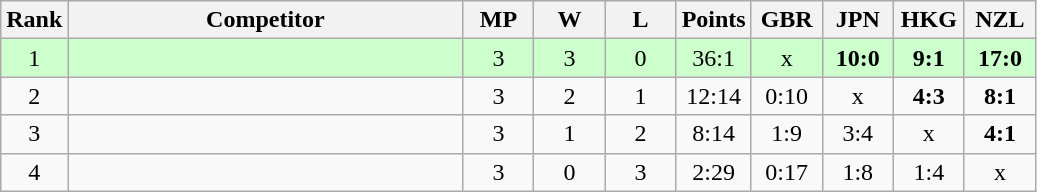<table class="wikitable" style="text-align:center">
<tr>
<th>Rank</th>
<th style="width:16em">Competitor</th>
<th style="width:2.5em">MP</th>
<th style="width:2.5em">W</th>
<th style="width:2.5em">L</th>
<th>Points</th>
<th style="width:2.5em">GBR</th>
<th style="width:2.5em">JPN</th>
<th style="width:2.5em">HKG</th>
<th style="width:2.5em">NZL</th>
</tr>
<tr style="background:#cfc;">
<td>1</td>
<td style="text-align:left"></td>
<td>3</td>
<td>3</td>
<td>0</td>
<td>36:1</td>
<td>x</td>
<td><strong>10:0</strong></td>
<td><strong>9:1</strong></td>
<td><strong>17:0</strong></td>
</tr>
<tr>
<td>2</td>
<td style="text-align:left"></td>
<td>3</td>
<td>2</td>
<td>1</td>
<td>12:14</td>
<td>0:10</td>
<td>x</td>
<td><strong>4:3</strong></td>
<td><strong>8:1</strong></td>
</tr>
<tr>
<td>3</td>
<td style="text-align:left"></td>
<td>3</td>
<td>1</td>
<td>2</td>
<td>8:14</td>
<td>1:9</td>
<td>3:4</td>
<td>x</td>
<td><strong>4:1</strong></td>
</tr>
<tr>
<td>4</td>
<td style="text-align:left"></td>
<td>3</td>
<td>0</td>
<td>3</td>
<td>2:29</td>
<td>0:17</td>
<td>1:8</td>
<td>1:4</td>
<td>x</td>
</tr>
</table>
